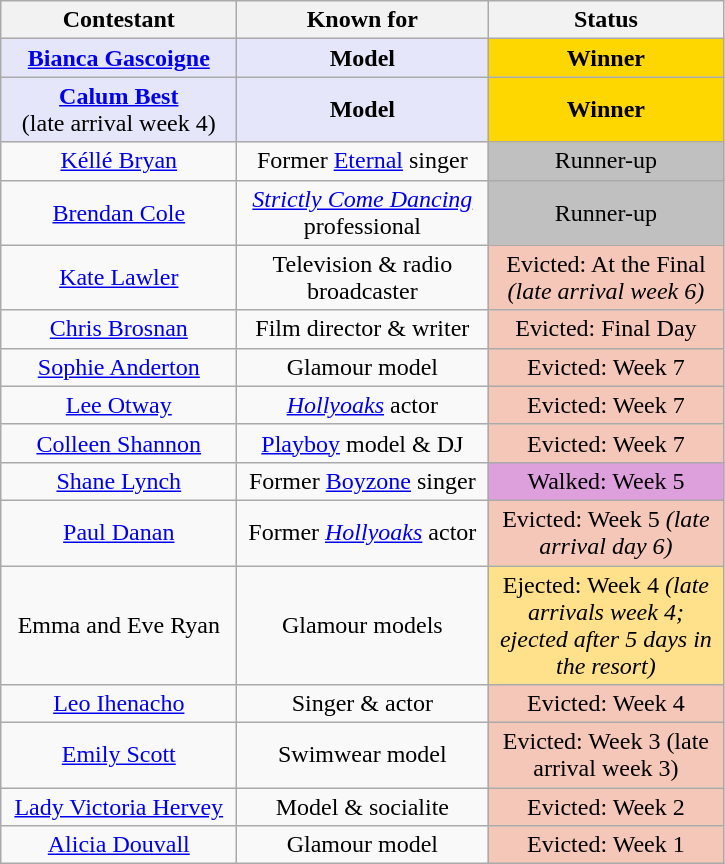<table class="wikitable" style="text-align:center;">
<tr>
<th width="150"><strong>Contestant</strong></th>
<th width="160"><strong>Known for</strong></th>
<th width="150"><strong>Status</strong></th>
</tr>
<tr>
<td style="background:lavender;"><strong><a href='#'>Bianca Gascoigne</a></strong></td>
<td style="background:lavender;"><strong>Model</strong></td>
<td style=background:gold><strong>Winner</strong></td>
</tr>
<tr>
<td style="background:lavender;"><strong><a href='#'>Calum Best</a></strong><br>(late arrival week 4)</td>
<td style="background:lavender;"><strong>Model</strong></td>
<td style=background:gold><strong>Winner</strong></td>
</tr>
<tr>
<td><a href='#'>Kéllé Bryan</a></td>
<td>Former <a href='#'>Eternal</a> singer</td>
<td style=background:silver;>Runner-up</td>
</tr>
<tr>
<td><a href='#'>Brendan Cole</a></td>
<td><em><a href='#'>Strictly Come Dancing</a></em> professional</td>
<td style=background:silver;>Runner-up</td>
</tr>
<tr>
<td><a href='#'>Kate Lawler</a></td>
<td>Television & radio broadcaster</td>
<td style=background:#f4c7b8>Evicted: At the Final  <em>(late arrival week 6)</em></td>
</tr>
<tr>
<td><a href='#'>Chris Brosnan</a></td>
<td>Film director & writer</td>
<td style=background:#f4c7b8>Evicted: Final Day</td>
</tr>
<tr>
<td><a href='#'>Sophie Anderton</a></td>
<td>Glamour model</td>
<td style=background:#f4c7b8>Evicted: Week 7</td>
</tr>
<tr>
<td><a href='#'>Lee Otway</a></td>
<td><em><a href='#'>Hollyoaks</a></em> actor</td>
<td style=background:#f4c7b8>Evicted: Week 7</td>
</tr>
<tr>
<td><a href='#'>Colleen Shannon</a></td>
<td><a href='#'>Playboy</a> model & DJ</td>
<td style=background:#f4c7b8>Evicted: Week 7</td>
</tr>
<tr>
<td><a href='#'>Shane Lynch</a></td>
<td>Former <a href='#'>Boyzone</a> singer</td>
<td style="background:plum;">Walked: Week 5</td>
</tr>
<tr>
<td><a href='#'>Paul Danan</a></td>
<td>Former <em><a href='#'>Hollyoaks</a></em> actor</td>
<td style=background:#f4c7b8>Evicted: Week 5 <em>(late arrival day 6)</em></td>
</tr>
<tr>
<td>Emma and Eve Ryan</td>
<td>Glamour models</td>
<td style=background:#FFE08B>Ejected: Week 4 <em>(late arrivals week 4; ejected after 5 days in the resort)</td>
</tr>
<tr>
<td><a href='#'>Leo Ihenacho</a></td>
<td>Singer & actor</td>
<td style=background:#f4c7b8>Evicted: Week 4</td>
</tr>
<tr>
<td><a href='#'>Emily Scott</a></td>
<td>Swimwear model</td>
<td style=background:#f4c7b8>Evicted: Week 3 </em>(late arrival week 3)<em></td>
</tr>
<tr>
<td><a href='#'>Lady Victoria Hervey</a></td>
<td>Model & socialite</td>
<td style=background:#f4c7b8>Evicted: Week 2</td>
</tr>
<tr>
<td><a href='#'>Alicia Douvall</a></td>
<td>Glamour model</td>
<td style=background:#f4c7b8>Evicted: Week 1</td>
</tr>
</table>
